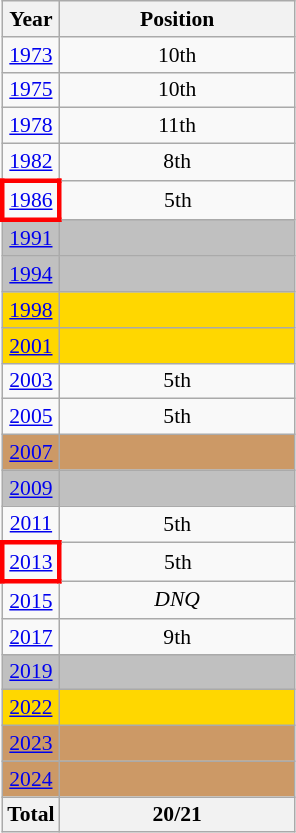<table class="wikitable" style="text-align: center; font-size:90%;">
<tr>
<th>Year</th>
<th width="150">Position</th>
</tr>
<tr>
<td> <a href='#'>1973</a></td>
<td>10th</td>
</tr>
<tr>
<td> <a href='#'>1975</a></td>
<td>10th</td>
</tr>
<tr>
<td> <a href='#'>1978</a></td>
<td>11th</td>
</tr>
<tr>
<td> <a href='#'>1982</a></td>
<td>8th</td>
</tr>
<tr>
<td style="border: 3px solid red"> <a href='#'>1986</a></td>
<td>5th</td>
</tr>
<tr bgcolor=silver>
<td> <a href='#'>1991</a></td>
<td></td>
</tr>
<tr bgcolor=silver>
<td> <a href='#'>1994</a></td>
<td></td>
</tr>
<tr bgcolor=gold>
<td> <a href='#'>1998</a></td>
<td></td>
</tr>
<tr bgcolor=gold>
<td> <a href='#'>2001</a></td>
<td></td>
</tr>
<tr>
<td> <a href='#'>2003</a></td>
<td>5th</td>
</tr>
<tr>
<td> <a href='#'>2005</a></td>
<td>5th</td>
</tr>
<tr bgcolor=cc9966>
<td> <a href='#'>2007</a></td>
<td></td>
</tr>
<tr bgcolor=silver>
<td> <a href='#'>2009</a></td>
<td></td>
</tr>
<tr>
<td> <a href='#'>2011</a></td>
<td>5th</td>
</tr>
<tr>
<td style="border: 3px solid red"> <a href='#'>2013</a></td>
<td>5th</td>
</tr>
<tr>
<td> <a href='#'>2015</a></td>
<td><em>DNQ</em></td>
</tr>
<tr>
<td> <a href='#'>2017</a></td>
<td>9th</td>
</tr>
<tr bgcolor=silver>
<td> <a href='#'>2019</a></td>
<td></td>
</tr>
<tr bgcolor=gold>
<td> <a href='#'>2022</a></td>
<td></td>
</tr>
<tr bgcolor=cc9966>
<td> <a href='#'>2023</a></td>
<td></td>
</tr>
<tr bgcolor=cc9966>
<td> <a href='#'>2024</a></td>
<td></td>
</tr>
<tr>
<th>Total</th>
<th>20/21</th>
</tr>
</table>
